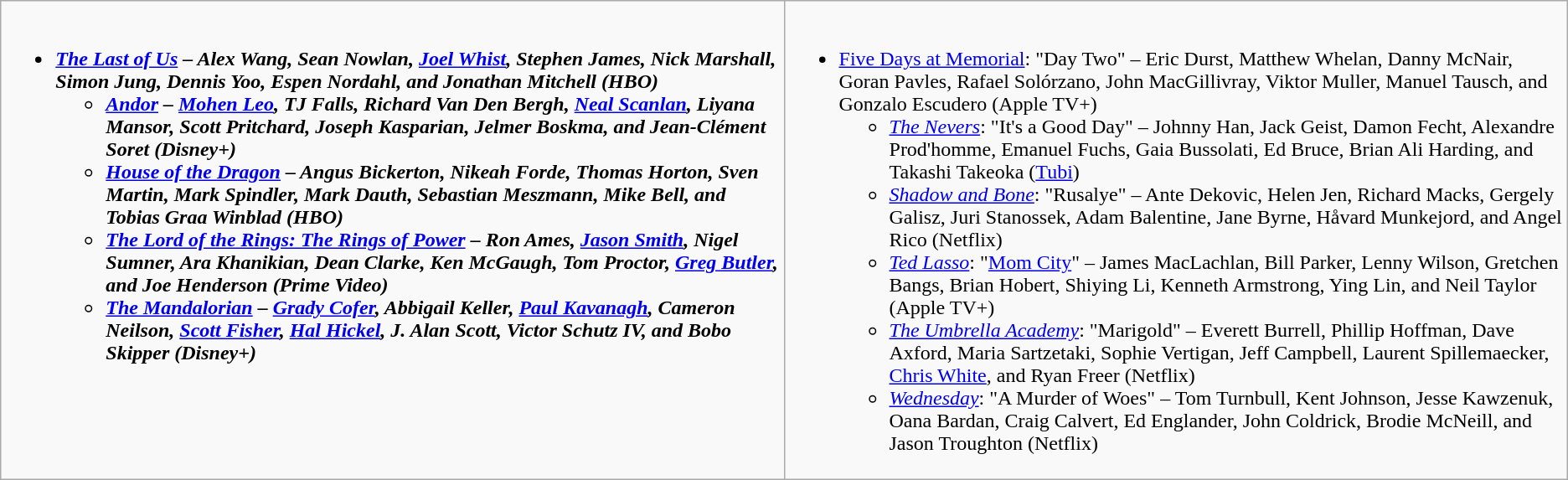<table class="wikitable">
<tr>
<td style="vertical-align:top;" width="50%"><br><ul><li><strong><em><a href='#'>The Last of Us</a><em> – Alex Wang, Sean Nowlan, <a href='#'>Joel Whist</a>, Stephen James, Nick Marshall, Simon Jung, Dennis Yoo, Espen Nordahl, and Jonathan Mitchell (HBO)<strong><ul><li></em><a href='#'>Andor</a><em> – <a href='#'>Mohen Leo</a>, TJ Falls, Richard Van Den Bergh, <a href='#'>Neal Scanlan</a>, Liyana Mansor, Scott Pritchard, Joseph Kasparian, Jelmer Boskma, and Jean-Clément Soret (Disney+)</li><li></em><a href='#'>House of the Dragon</a><em> – Angus Bickerton, Nikeah Forde, Thomas Horton, Sven Martin, Mark Spindler, Mark Dauth, Sebastian Meszmann, Mike Bell, and Tobias Graa Winblad (HBO)</li><li></em><a href='#'>The Lord of the Rings: The Rings of Power</a><em> – Ron Ames, <a href='#'>Jason Smith</a>, Nigel Sumner, Ara Khanikian, Dean Clarke, Ken McGaugh, Tom Proctor, <a href='#'>Greg Butler</a>, and Joe Henderson (Prime Video)</li><li></em><a href='#'>The Mandalorian</a><em> – <a href='#'>Grady Cofer</a>, Abbigail Keller, <a href='#'>Paul Kavanagh</a>, Cameron Neilson, <a href='#'>Scott Fisher</a>, <a href='#'>Hal Hickel</a>, J. Alan Scott, Victor Schutz IV, and Bobo Skipper (Disney+)</li></ul></li></ul></td>
<td style="vertical-align:top;" width="50%"><br><ul><li></em></strong><a href='#'>Five Days at Memorial</a></em>: "Day Two" – Eric Durst, Matthew Whelan, Danny McNair, Goran Pavles, Rafael Solórzano, John MacGillivray, Viktor Muller, Manuel Tausch, and Gonzalo Escudero (Apple TV+)</strong><ul><li><em><a href='#'>The Nevers</a></em>: "It's a Good Day" – Johnny Han, Jack Geist, Damon Fecht, Alexandre Prod'homme, Emanuel Fuchs, Gaia Bussolati, Ed Bruce, Brian Ali Harding, and Takashi Takeoka (<a href='#'>Tubi</a>)</li><li><em><a href='#'>Shadow and Bone</a></em>: "Rusalye" – Ante Dekovic, Helen Jen, Richard Macks, Gergely Galisz, Juri Stanossek, Adam Balentine, Jane Byrne, Håvard Munkejord, and Angel Rico (Netflix)</li><li><em><a href='#'>Ted Lasso</a></em>: "<a href='#'>Mom City</a>" – James MacLachlan, Bill Parker, Lenny Wilson, Gretchen Bangs, Brian Hobert, Shiying Li, Kenneth Armstrong, Ying Lin, and Neil Taylor (Apple TV+)</li><li><em><a href='#'>The Umbrella Academy</a></em>: "Marigold" – Everett Burrell, Phillip Hoffman, Dave Axford, Maria Sartzetaki, Sophie Vertigan, Jeff Campbell, Laurent Spillemaecker, <a href='#'>Chris White</a>, and Ryan Freer (Netflix)</li><li><em><a href='#'>Wednesday</a></em>: "A Murder of Woes" – Tom Turnbull, Kent Johnson, Jesse Kawzenuk, Oana Bardan, Craig Calvert, Ed Englander, John Coldrick, Brodie McNeill, and Jason Troughton (Netflix)</li></ul></li></ul></td>
</tr>
</table>
